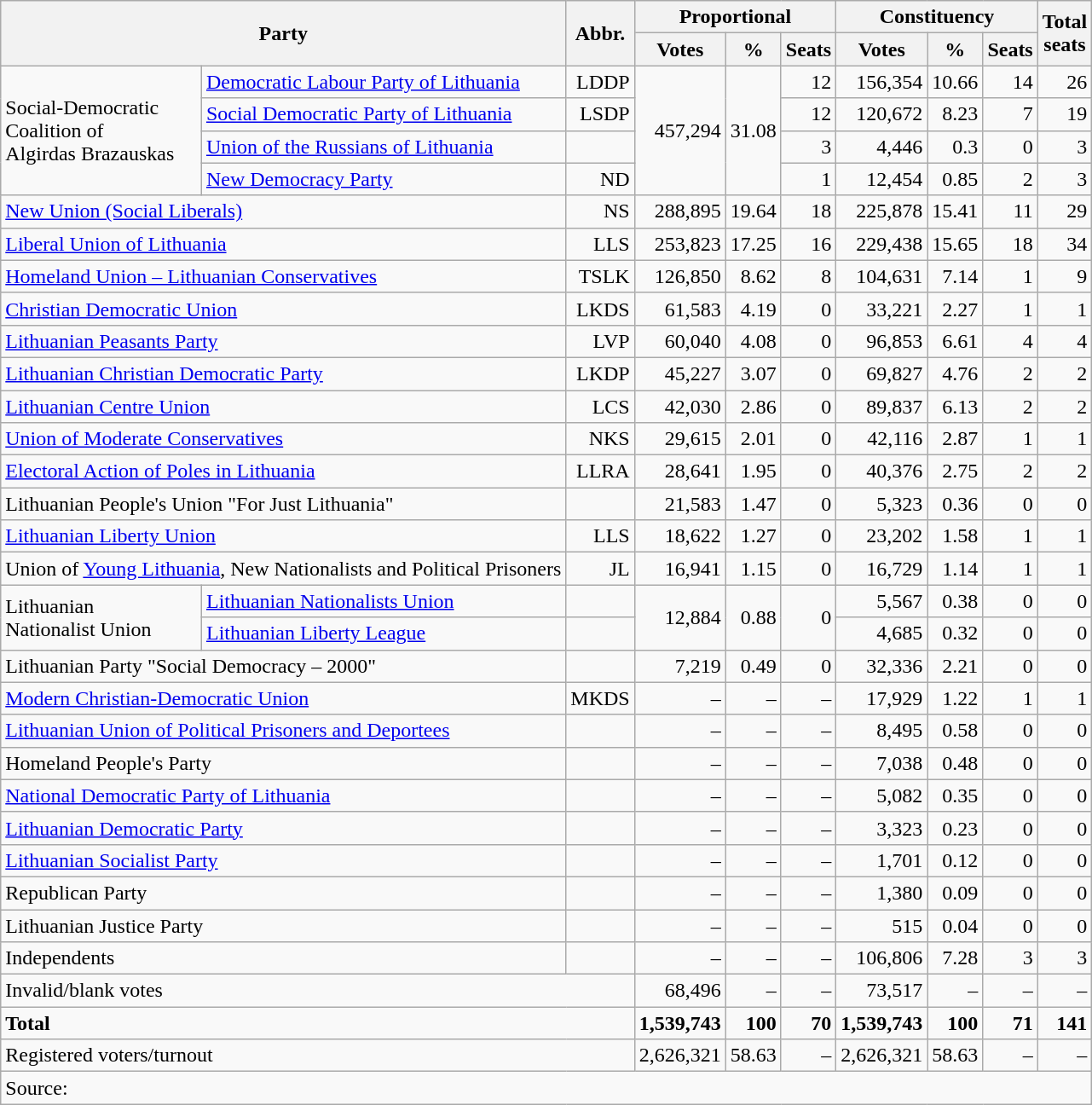<table class=wikitable style=text-align:right>
<tr>
<th colspan=2 rowspan=2>Party</th>
<th rowspan=2>Abbr.</th>
<th colspan=3>Proportional</th>
<th colspan=3>Constituency</th>
<th rowspan=2>Total<br>seats</th>
</tr>
<tr>
<th>Votes</th>
<th>%</th>
<th>Seats</th>
<th>Votes</th>
<th>%</th>
<th>Seats</th>
</tr>
<tr>
<td align=left rowspan=4>Social-Democratic<br>Coalition of<br>Algirdas Brazauskas</td>
<td align=left><a href='#'>Democratic Labour Party of Lithuania</a></td>
<td>LDDP</td>
<td rowspan=4>457,294</td>
<td rowspan=4>31.08</td>
<td>12</td>
<td>156,354</td>
<td>10.66</td>
<td>14</td>
<td>26</td>
</tr>
<tr>
<td align=left><a href='#'>Social Democratic Party of Lithuania</a></td>
<td>LSDP</td>
<td>12</td>
<td>120,672</td>
<td>8.23</td>
<td>7</td>
<td>19</td>
</tr>
<tr>
<td align=left><a href='#'>Union of the Russians of Lithuania</a></td>
<td></td>
<td>3</td>
<td>4,446</td>
<td>0.3</td>
<td>0</td>
<td>3</td>
</tr>
<tr>
<td align=left><a href='#'>New Democracy Party</a></td>
<td>ND</td>
<td>1</td>
<td>12,454</td>
<td>0.85</td>
<td>2</td>
<td>3</td>
</tr>
<tr>
<td align=left colspan=2><a href='#'>New Union (Social Liberals)</a></td>
<td>NS</td>
<td>288,895</td>
<td>19.64</td>
<td>18</td>
<td>225,878</td>
<td>15.41</td>
<td>11</td>
<td>29</td>
</tr>
<tr>
<td align=left colspan=2><a href='#'>Liberal Union of Lithuania</a></td>
<td>LLS</td>
<td>253,823</td>
<td>17.25</td>
<td>16</td>
<td>229,438</td>
<td>15.65</td>
<td>18</td>
<td>34</td>
</tr>
<tr>
<td align=left colspan=2><a href='#'>Homeland Union – Lithuanian Conservatives</a></td>
<td>TSLK</td>
<td>126,850</td>
<td>8.62</td>
<td>8</td>
<td>104,631</td>
<td>7.14</td>
<td>1</td>
<td>9</td>
</tr>
<tr>
<td align=left colspan=2><a href='#'>Christian Democratic Union</a></td>
<td>LKDS</td>
<td>61,583</td>
<td>4.19</td>
<td>0</td>
<td>33,221</td>
<td>2.27</td>
<td>1</td>
<td>1</td>
</tr>
<tr>
<td align=left colspan=2><a href='#'>Lithuanian Peasants Party</a></td>
<td>LVP</td>
<td>60,040</td>
<td>4.08</td>
<td>0</td>
<td>96,853</td>
<td>6.61</td>
<td>4</td>
<td>4</td>
</tr>
<tr>
<td align=left colspan=2><a href='#'>Lithuanian Christian Democratic Party</a></td>
<td>LKDP</td>
<td>45,227</td>
<td>3.07</td>
<td>0</td>
<td>69,827</td>
<td>4.76</td>
<td>2</td>
<td>2</td>
</tr>
<tr>
<td align=left colspan=2><a href='#'>Lithuanian Centre Union</a></td>
<td>LCS</td>
<td>42,030</td>
<td>2.86</td>
<td>0</td>
<td>89,837</td>
<td>6.13</td>
<td>2</td>
<td>2</td>
</tr>
<tr>
<td align=left colspan=2><a href='#'>Union of Moderate Conservatives</a></td>
<td>NKS</td>
<td>29,615</td>
<td>2.01</td>
<td>0</td>
<td>42,116</td>
<td>2.87</td>
<td>1</td>
<td>1</td>
</tr>
<tr>
<td align=left colspan=2><a href='#'>Electoral Action of Poles in Lithuania</a></td>
<td>LLRA</td>
<td>28,641</td>
<td>1.95</td>
<td>0</td>
<td>40,376</td>
<td>2.75</td>
<td>2</td>
<td>2</td>
</tr>
<tr>
<td align=left colspan=2>Lithuanian People's Union "For Just Lithuania"</td>
<td></td>
<td>21,583</td>
<td>1.47</td>
<td>0</td>
<td>5,323</td>
<td>0.36</td>
<td>0</td>
<td>0</td>
</tr>
<tr>
<td align=left colspan=2><a href='#'>Lithuanian Liberty Union</a></td>
<td>LLS</td>
<td>18,622</td>
<td>1.27</td>
<td>0</td>
<td>23,202</td>
<td>1.58</td>
<td>1</td>
<td>1</td>
</tr>
<tr>
<td align=left colspan=2>Union of <a href='#'>Young Lithuania</a>, New Nationalists and Political Prisoners</td>
<td>JL</td>
<td>16,941</td>
<td>1.15</td>
<td>0</td>
<td>16,729</td>
<td>1.14</td>
<td>1</td>
<td>1</td>
</tr>
<tr>
<td align=left rowspan=2>Lithuanian<br>Nationalist Union</td>
<td align=left><a href='#'>Lithuanian Nationalists Union</a></td>
<td></td>
<td rowspan=2>12,884</td>
<td rowspan=2>0.88</td>
<td rowspan=2>0</td>
<td>5,567</td>
<td>0.38</td>
<td>0</td>
<td>0</td>
</tr>
<tr>
<td align=left><a href='#'>Lithuanian Liberty League</a></td>
<td></td>
<td>4,685</td>
<td>0.32</td>
<td>0</td>
<td>0</td>
</tr>
<tr>
<td align=left colspan=2>Lithuanian Party "Social Democracy – 2000"</td>
<td></td>
<td>7,219</td>
<td>0.49</td>
<td>0</td>
<td>32,336</td>
<td>2.21</td>
<td>0</td>
<td>0</td>
</tr>
<tr>
<td align=left colspan=2><a href='#'>Modern Christian-Democratic Union</a></td>
<td>MKDS</td>
<td>–</td>
<td>–</td>
<td>–</td>
<td>17,929</td>
<td>1.22</td>
<td>1</td>
<td>1</td>
</tr>
<tr>
<td align=left colspan=2><a href='#'>Lithuanian Union of Political Prisoners and Deportees</a></td>
<td></td>
<td>–</td>
<td>–</td>
<td>–</td>
<td>8,495</td>
<td>0.58</td>
<td>0</td>
<td>0</td>
</tr>
<tr>
<td align=left colspan=2>Homeland People's Party</td>
<td></td>
<td>–</td>
<td>–</td>
<td>–</td>
<td>7,038</td>
<td>0.48</td>
<td>0</td>
<td>0</td>
</tr>
<tr>
<td align=left colspan=2><a href='#'>National Democratic Party of Lithuania</a></td>
<td></td>
<td>–</td>
<td>–</td>
<td>–</td>
<td>5,082</td>
<td>0.35</td>
<td>0</td>
<td>0</td>
</tr>
<tr>
<td align=left colspan=2><a href='#'>Lithuanian Democratic Party</a></td>
<td></td>
<td>–</td>
<td>–</td>
<td>–</td>
<td>3,323</td>
<td>0.23</td>
<td>0</td>
<td>0</td>
</tr>
<tr>
<td align=left colspan=2><a href='#'>Lithuanian Socialist Party</a></td>
<td></td>
<td>–</td>
<td>–</td>
<td>–</td>
<td>1,701</td>
<td>0.12</td>
<td>0</td>
<td>0</td>
</tr>
<tr>
<td align=left colspan=2>Republican Party</td>
<td></td>
<td>–</td>
<td>–</td>
<td>–</td>
<td>1,380</td>
<td>0.09</td>
<td>0</td>
<td>0</td>
</tr>
<tr>
<td align=left colspan=2>Lithuanian Justice Party</td>
<td></td>
<td>–</td>
<td>–</td>
<td>–</td>
<td>515</td>
<td>0.04</td>
<td>0</td>
<td>0</td>
</tr>
<tr>
<td align=left colspan=2>Independents</td>
<td></td>
<td>–</td>
<td>–</td>
<td>–</td>
<td>106,806</td>
<td>7.28</td>
<td>3</td>
<td>3</td>
</tr>
<tr>
<td align=left colspan=3>Invalid/blank votes</td>
<td>68,496</td>
<td>–</td>
<td>–</td>
<td>73,517</td>
<td>–</td>
<td>–</td>
<td>–</td>
</tr>
<tr>
<td align=left colspan=3><strong>Total</strong></td>
<td><strong>1,539,743</strong></td>
<td><strong>100</strong></td>
<td><strong>70</strong></td>
<td><strong>1,539,743</strong></td>
<td><strong>100</strong></td>
<td><strong>71</strong></td>
<td><strong>141</strong></td>
</tr>
<tr>
<td align=left colspan=3>Registered voters/turnout</td>
<td>2,626,321</td>
<td>58.63</td>
<td>–</td>
<td>2,626,321</td>
<td>58.63</td>
<td>–</td>
<td>–</td>
</tr>
<tr>
<td align=left colspan=10>Source: </td>
</tr>
</table>
